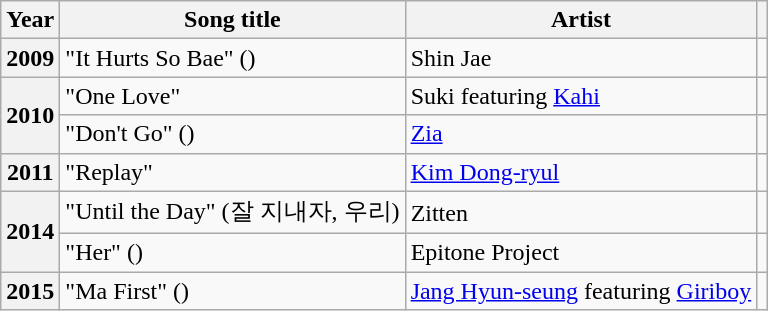<table class="wikitable plainrowheaders sortable">
<tr>
<th scope="col">Year</th>
<th scope="col">Song title</th>
<th scope="col">Artist</th>
<th scope="col" class="unsortable"></th>
</tr>
<tr>
<th scope="row">2009</th>
<td>"It Hurts So Bae" ()</td>
<td>Shin Jae</td>
<td style="text-align:center"></td>
</tr>
<tr>
<th scope="row" rowspan="2">2010</th>
<td>"One Love"</td>
<td>Suki featuring <a href='#'>Kahi</a></td>
<td style="text-align:center"></td>
</tr>
<tr>
<td>"Don't Go" ()</td>
<td><a href='#'>Zia</a></td>
<td style="text-align:center"></td>
</tr>
<tr>
<th scope="row">2011</th>
<td>"Replay"</td>
<td><a href='#'>Kim Dong-ryul</a></td>
<td style="text-align:center"></td>
</tr>
<tr>
<th scope="row" rowspan="2">2014</th>
<td>"Until the Day" (잘 지내자, 우리)</td>
<td>Zitten</td>
<td style="text-align:center"></td>
</tr>
<tr>
<td>"Her" ()</td>
<td>Epitone Project</td>
<td style="text-align:center"></td>
</tr>
<tr>
<th scope="row">2015</th>
<td>"Ma First" ()</td>
<td><a href='#'>Jang Hyun-seung</a> featuring <a href='#'>Giriboy</a></td>
<td style="text-align:center"></td>
</tr>
</table>
